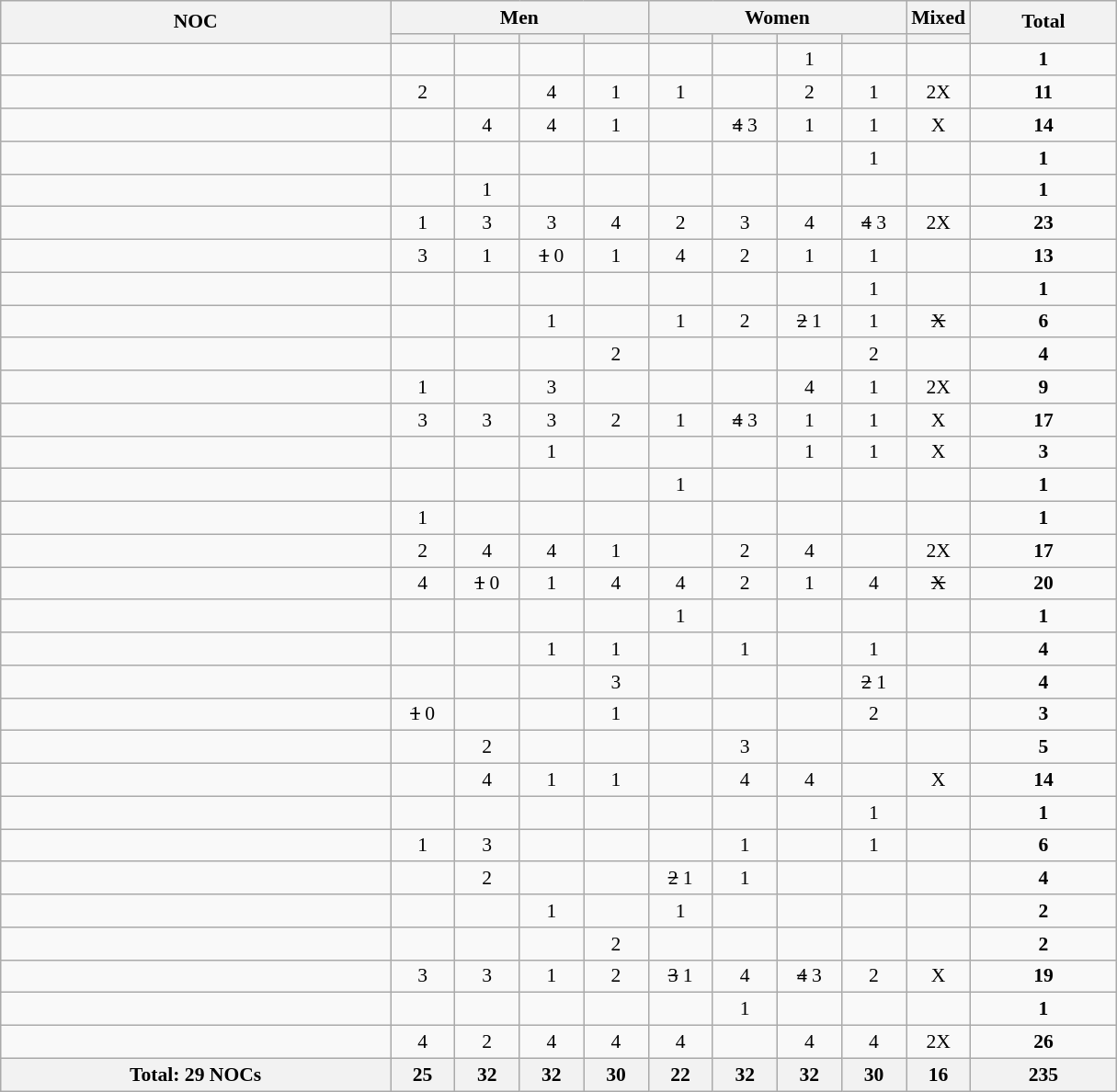<table class="wikitable sortable" width=810 style="text-align:center; font-size:90%">
<tr>
<th rowspan="2" align="center">NOC</th>
<th colspan="4">Men</th>
<th colspan="4">Women</th>
<th>Mixed</th>
<th rowspan="2">Total</th>
</tr>
<tr>
<th width=40></th>
<th width=40></th>
<th width=40></th>
<th width=40></th>
<th width=40></th>
<th width=40></th>
<th width=40></th>
<th width=40></th>
<th width=40></th>
</tr>
<tr>
<td align="left"></td>
<td></td>
<td></td>
<td></td>
<td></td>
<td></td>
<td></td>
<td>1</td>
<td></td>
<td></td>
<td><strong>1</strong></td>
</tr>
<tr>
<td align="left"></td>
<td>2</td>
<td></td>
<td>4</td>
<td>1</td>
<td>1</td>
<td></td>
<td>2</td>
<td>1</td>
<td>2X</td>
<td><strong>11</strong></td>
</tr>
<tr>
<td align="left"></td>
<td></td>
<td>4</td>
<td>4</td>
<td>1</td>
<td></td>
<td><s>4</s> 3</td>
<td>1</td>
<td>1</td>
<td>X</td>
<td><strong>14</strong></td>
</tr>
<tr>
<td align="left"></td>
<td></td>
<td></td>
<td></td>
<td></td>
<td></td>
<td></td>
<td></td>
<td>1</td>
<td></td>
<td><strong>1</strong></td>
</tr>
<tr>
<td align="left"></td>
<td></td>
<td>1</td>
<td></td>
<td></td>
<td></td>
<td></td>
<td></td>
<td></td>
<td></td>
<td><strong>1</strong></td>
</tr>
<tr>
<td align="left"></td>
<td>1</td>
<td>3</td>
<td>3</td>
<td>4</td>
<td>2</td>
<td>3</td>
<td>4</td>
<td><s>4</s> 3</td>
<td>2X</td>
<td><strong>23</strong></td>
</tr>
<tr>
<td align="left"></td>
<td>3</td>
<td>1</td>
<td><s>1</s> 0</td>
<td>1</td>
<td>4</td>
<td>2</td>
<td>1</td>
<td>1</td>
<td></td>
<td><strong>13</strong></td>
</tr>
<tr>
<td align="left"></td>
<td></td>
<td></td>
<td></td>
<td></td>
<td></td>
<td></td>
<td></td>
<td>1</td>
<td></td>
<td><strong>1</strong></td>
</tr>
<tr>
<td align="left"></td>
<td></td>
<td></td>
<td>1</td>
<td></td>
<td>1</td>
<td>2</td>
<td><s>2</s> 1</td>
<td>1</td>
<td><s>X</s></td>
<td><strong>6</strong></td>
</tr>
<tr>
<td align="left"></td>
<td></td>
<td></td>
<td></td>
<td>2</td>
<td></td>
<td></td>
<td></td>
<td>2</td>
<td></td>
<td><strong>4</strong></td>
</tr>
<tr>
<td align="left"></td>
<td>1</td>
<td></td>
<td>3</td>
<td></td>
<td></td>
<td></td>
<td>4</td>
<td>1</td>
<td>2X</td>
<td><strong>9</strong></td>
</tr>
<tr>
<td align="left"></td>
<td>3</td>
<td>3</td>
<td>3</td>
<td>2</td>
<td>1</td>
<td><s>4</s> 3</td>
<td>1</td>
<td>1</td>
<td>X</td>
<td><strong>17</strong></td>
</tr>
<tr>
<td align="left"></td>
<td></td>
<td></td>
<td>1</td>
<td></td>
<td></td>
<td></td>
<td>1</td>
<td>1</td>
<td>X</td>
<td><strong>3</strong></td>
</tr>
<tr>
<td align="left"></td>
<td></td>
<td></td>
<td></td>
<td></td>
<td>1</td>
<td></td>
<td></td>
<td></td>
<td></td>
<td><strong>1</strong></td>
</tr>
<tr>
<td align="left"></td>
<td>1</td>
<td></td>
<td></td>
<td></td>
<td></td>
<td></td>
<td></td>
<td></td>
<td></td>
<td><strong>1</strong></td>
</tr>
<tr>
<td align="left"></td>
<td>2</td>
<td>4</td>
<td>4</td>
<td>1</td>
<td></td>
<td>2</td>
<td>4</td>
<td></td>
<td>2X</td>
<td><strong>17</strong></td>
</tr>
<tr>
<td align="left"></td>
<td>4</td>
<td><s>1</s> 0</td>
<td>1</td>
<td>4</td>
<td>4</td>
<td>2</td>
<td>1</td>
<td>4</td>
<td><s>X</s></td>
<td><strong>20</strong></td>
</tr>
<tr>
<td align="left"></td>
<td></td>
<td></td>
<td></td>
<td></td>
<td>1</td>
<td></td>
<td></td>
<td></td>
<td></td>
<td><strong>1</strong></td>
</tr>
<tr>
<td align="left"></td>
<td></td>
<td></td>
<td>1</td>
<td>1</td>
<td></td>
<td>1</td>
<td></td>
<td>1</td>
<td></td>
<td><strong>4</strong></td>
</tr>
<tr>
<td align="left"></td>
<td></td>
<td></td>
<td></td>
<td>3</td>
<td></td>
<td></td>
<td></td>
<td><s>2</s> 1</td>
<td></td>
<td><strong>4</strong></td>
</tr>
<tr>
<td align="left"></td>
<td><s>1</s> 0</td>
<td></td>
<td></td>
<td>1</td>
<td></td>
<td></td>
<td></td>
<td>2</td>
<td></td>
<td><strong>3</strong></td>
</tr>
<tr>
<td align="left"></td>
<td></td>
<td>2</td>
<td></td>
<td></td>
<td></td>
<td>3</td>
<td></td>
<td></td>
<td></td>
<td><strong>5</strong></td>
</tr>
<tr>
<td align="left"></td>
<td></td>
<td>4</td>
<td>1</td>
<td>1</td>
<td></td>
<td>4</td>
<td>4</td>
<td></td>
<td>X</td>
<td><strong>14</strong></td>
</tr>
<tr>
<td align="left"></td>
<td></td>
<td></td>
<td></td>
<td></td>
<td></td>
<td></td>
<td></td>
<td>1</td>
<td></td>
<td><strong>1</strong></td>
</tr>
<tr>
<td align="left"></td>
<td>1</td>
<td>3</td>
<td></td>
<td></td>
<td></td>
<td>1</td>
<td></td>
<td>1</td>
<td></td>
<td><strong>6</strong></td>
</tr>
<tr>
<td align="left"></td>
<td></td>
<td>2</td>
<td></td>
<td></td>
<td><s>2</s> 1</td>
<td>1</td>
<td></td>
<td></td>
<td></td>
<td><strong>4</strong></td>
</tr>
<tr>
<td align="left"></td>
<td></td>
<td></td>
<td>1</td>
<td></td>
<td>1</td>
<td></td>
<td></td>
<td></td>
<td></td>
<td><strong>2</strong></td>
</tr>
<tr>
<td align="left"></td>
<td></td>
<td></td>
<td></td>
<td>2</td>
<td></td>
<td></td>
<td></td>
<td></td>
<td></td>
<td><strong>2</strong></td>
</tr>
<tr>
<td align="left"></td>
<td>3</td>
<td>3</td>
<td>1</td>
<td>2</td>
<td><s>3</s> 1</td>
<td>4</td>
<td><s>4</s> 3</td>
<td>2</td>
<td>X</td>
<td><strong>19</strong></td>
</tr>
<tr>
<td align="left"></td>
<td></td>
<td></td>
<td></td>
<td></td>
<td></td>
<td>1</td>
<td></td>
<td></td>
<td></td>
<td><strong>1</strong></td>
</tr>
<tr>
<td align="left"></td>
<td>4</td>
<td>2</td>
<td>4</td>
<td>4</td>
<td>4</td>
<td></td>
<td>4</td>
<td>4</td>
<td>2X</td>
<td><strong>26</strong></td>
</tr>
<tr>
<th>Total: 29 NOCs</th>
<th>25</th>
<th>32</th>
<th>32</th>
<th>30</th>
<th>22</th>
<th>32</th>
<th>32</th>
<th>30</th>
<th>16</th>
<th>235</th>
</tr>
</table>
